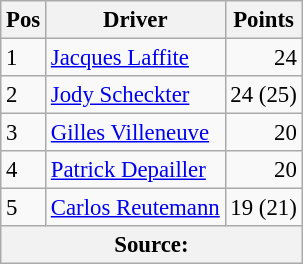<table class="wikitable" style="font-size: 95%;">
<tr>
<th>Pos</th>
<th>Driver</th>
<th>Points</th>
</tr>
<tr>
<td>1</td>
<td> <a href='#'>Jacques Laffite</a></td>
<td align="right">24</td>
</tr>
<tr>
<td>2</td>
<td> <a href='#'>Jody Scheckter</a></td>
<td align="right">24 (25)</td>
</tr>
<tr>
<td>3</td>
<td> <a href='#'>Gilles Villeneuve</a></td>
<td align="right">20</td>
</tr>
<tr>
<td>4</td>
<td> <a href='#'>Patrick Depailler</a></td>
<td align="right">20</td>
</tr>
<tr>
<td>5</td>
<td> <a href='#'>Carlos Reutemann</a></td>
<td align="right">19 (21)</td>
</tr>
<tr>
<th colspan=4>Source: </th>
</tr>
</table>
